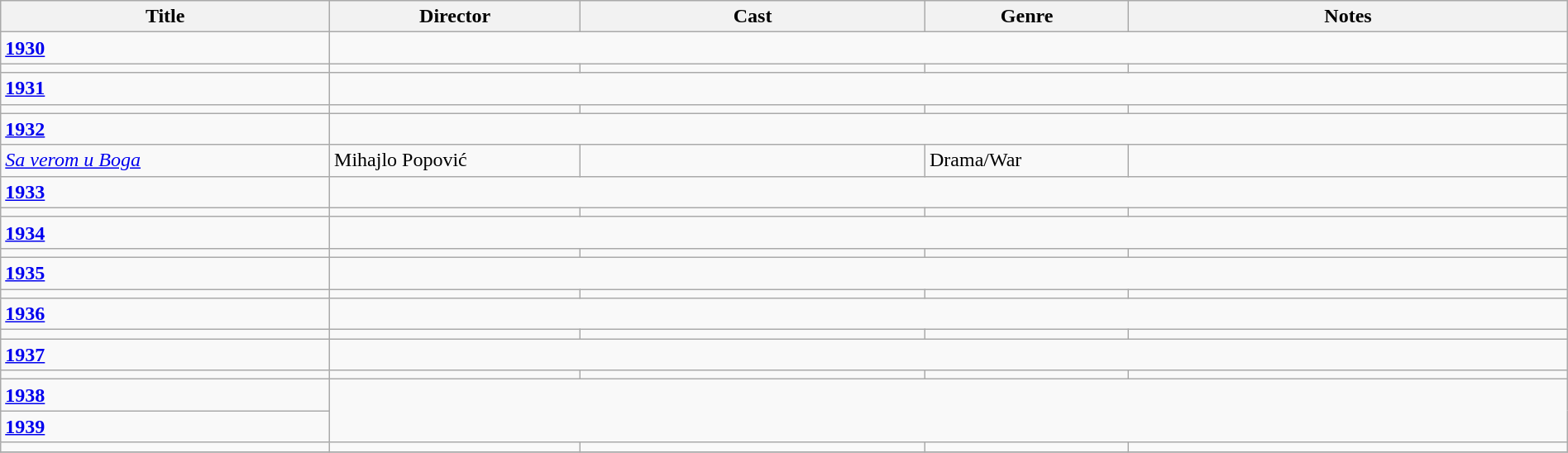<table class="wikitable" style="width:100%;">
<tr>
<th style="width:21%;">Title</th>
<th style="width:16%;">Director</th>
<th style="width:22%;">Cast</th>
<th style="width:13%;">Genre</th>
<th style="width:28%;">Notes</th>
</tr>
<tr>
<td><strong><a href='#'>1930</a></strong></td>
</tr>
<tr>
<td></td>
<td></td>
<td></td>
<td></td>
<td></td>
</tr>
<tr>
<td><strong><a href='#'>1931</a></strong></td>
</tr>
<tr>
<td></td>
<td></td>
<td></td>
<td></td>
<td></td>
</tr>
<tr>
<td><strong><a href='#'>1932</a></strong></td>
</tr>
<tr>
<td><em><a href='#'>Sa verom u Boga</a></em></td>
<td>Mihajlo Popović</td>
<td></td>
<td>Drama/War</td>
<td></td>
</tr>
<tr>
<td><strong><a href='#'>1933</a></strong></td>
</tr>
<tr>
<td></td>
<td></td>
<td></td>
<td></td>
<td></td>
</tr>
<tr>
<td><strong><a href='#'>1934</a></strong></td>
</tr>
<tr>
<td></td>
<td></td>
<td></td>
<td></td>
<td></td>
</tr>
<tr>
<td><strong><a href='#'>1935</a></strong></td>
</tr>
<tr>
<td></td>
<td></td>
<td></td>
<td></td>
<td></td>
</tr>
<tr>
<td><strong><a href='#'>1936</a></strong></td>
</tr>
<tr>
<td></td>
<td></td>
<td></td>
<td></td>
<td></td>
</tr>
<tr>
<td><strong><a href='#'>1937</a></strong></td>
</tr>
<tr>
<td></td>
<td></td>
<td></td>
<td></td>
<td></td>
</tr>
<tr>
<td><strong><a href='#'>1938</a></strong></td>
</tr>
<tr>
<td><strong><a href='#'>1939</a></strong></td>
</tr>
<tr>
<td></td>
<td></td>
<td></td>
<td></td>
<td></td>
</tr>
<tr>
</tr>
</table>
